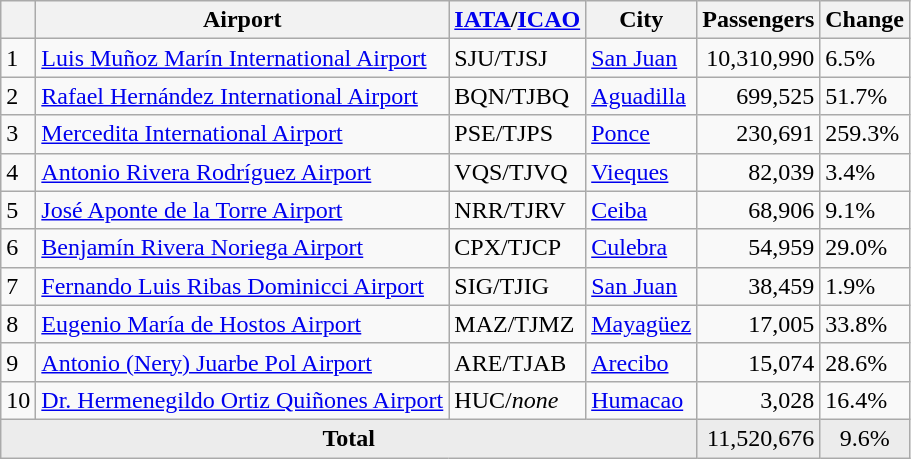<table class="wikitable sortable">
<tr>
<th></th>
<th>Airport</th>
<th><a href='#'>IATA</a>/<a href='#'>ICAO</a></th>
<th>City</th>
<th>Passengers</th>
<th>Change</th>
</tr>
<tr>
<td>1</td>
<td><a href='#'>Luis Muñoz Marín International Airport</a></td>
<td>SJU/TJSJ</td>
<td><a href='#'>San Juan</a></td>
<td align="right">10,310,990</td>
<td> 6.5%</td>
</tr>
<tr>
<td>2</td>
<td><a href='#'>Rafael Hernández International Airport</a></td>
<td>BQN/TJBQ</td>
<td><a href='#'>Aguadilla</a></td>
<td align="right">699,525</td>
<td> 51.7%</td>
</tr>
<tr>
<td>3</td>
<td><a href='#'>Mercedita International Airport</a></td>
<td>PSE/TJPS</td>
<td><a href='#'>Ponce</a></td>
<td align="right">230,691</td>
<td> 259.3%</td>
</tr>
<tr>
<td>4</td>
<td><a href='#'>Antonio Rivera Rodríguez Airport</a></td>
<td>VQS/TJVQ</td>
<td><a href='#'>Vieques</a></td>
<td align="right">82,039</td>
<td> 3.4%</td>
</tr>
<tr>
<td>5</td>
<td><a href='#'>José Aponte de la Torre Airport</a></td>
<td>NRR/TJRV</td>
<td><a href='#'>Ceiba</a></td>
<td align="right">68,906</td>
<td> 9.1%</td>
</tr>
<tr>
<td>6</td>
<td><a href='#'>Benjamín Rivera Noriega Airport</a></td>
<td>CPX/TJCP</td>
<td><a href='#'>Culebra</a></td>
<td align="right">54,959</td>
<td> 29.0%</td>
</tr>
<tr>
<td>7</td>
<td><a href='#'>Fernando Luis Ribas Dominicci Airport</a></td>
<td>SIG/TJIG</td>
<td><a href='#'>San Juan</a></td>
<td align="right">38,459</td>
<td> 1.9%</td>
</tr>
<tr>
<td>8</td>
<td><a href='#'>Eugenio María de Hostos Airport</a></td>
<td>MAZ/TJMZ</td>
<td><a href='#'>Mayagüez</a></td>
<td align="right">17,005</td>
<td> 33.8%</td>
</tr>
<tr>
<td>9</td>
<td><a href='#'>Antonio (Nery) Juarbe Pol Airport</a></td>
<td>ARE/TJAB</td>
<td><a href='#'>Arecibo</a></td>
<td align="right">15,074</td>
<td> 28.6%</td>
</tr>
<tr>
<td>10</td>
<td><a href='#'>Dr. Hermenegildo Ortiz Quiñones Airport</a></td>
<td>HUC/<em>none</em></td>
<td><a href='#'>Humacao</a></td>
<td align="right">3,028</td>
<td> 16.4%</td>
</tr>
<tr style="background-color:#ececec;">
<td colspan=4 align="center"><strong>Total</strong></td>
<td align="right">11,520,676</td>
<td align="center"> 9.6%</td>
</tr>
</table>
